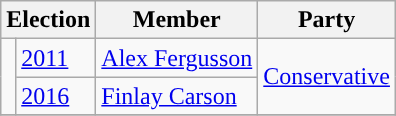<table class="wikitable">
<tr>
<th colspan="2">Election</th>
<th>Member</th>
<th>Party</th>
</tr>
<tr>
<td rowspan="2" style="background-color: "></td>
<td><a href='#'>2011</a></td>
<td><a href='#'>Alex Fergusson</a></td>
<td rowspan="2"><a href='#'>Conservative</a></td>
</tr>
<tr>
<td><a href='#'>2016</a></td>
<td><a href='#'>Finlay Carson</a></td>
</tr>
<tr>
</tr>
</table>
